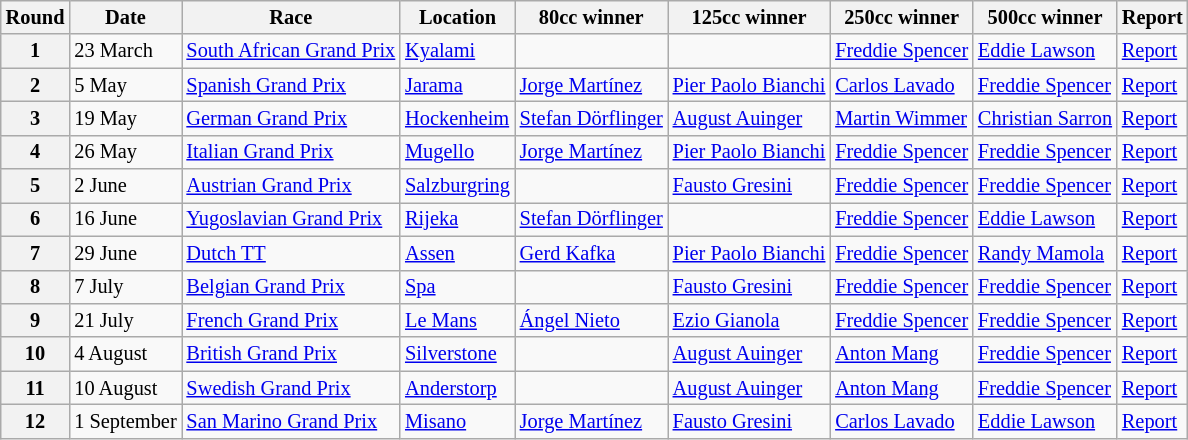<table class="wikitable" style="font-size: 85%;">
<tr>
<th>Round</th>
<th>Date</th>
<th>Race</th>
<th>Location</th>
<th>80cc winner</th>
<th>125cc winner</th>
<th>250cc winner</th>
<th>500cc winner</th>
<th>Report</th>
</tr>
<tr>
<th>1</th>
<td>23 March</td>
<td> <a href='#'>South African Grand Prix</a></td>
<td><a href='#'>Kyalami</a></td>
<td></td>
<td></td>
<td> <a href='#'>Freddie Spencer</a></td>
<td> <a href='#'>Eddie Lawson</a></td>
<td><a href='#'>Report</a></td>
</tr>
<tr>
<th>2</th>
<td>5 May</td>
<td> <a href='#'>Spanish Grand Prix</a></td>
<td><a href='#'>Jarama</a></td>
<td> <a href='#'>Jorge Martínez</a></td>
<td> <a href='#'>Pier Paolo Bianchi</a></td>
<td> <a href='#'>Carlos Lavado</a></td>
<td> <a href='#'>Freddie Spencer</a></td>
<td><a href='#'>Report</a></td>
</tr>
<tr>
<th>3</th>
<td>19 May</td>
<td> <a href='#'>German Grand Prix</a></td>
<td><a href='#'>Hockenheim</a></td>
<td> <a href='#'>Stefan Dörflinger</a></td>
<td> <a href='#'>August Auinger</a></td>
<td> <a href='#'>Martin Wimmer</a></td>
<td> <a href='#'>Christian Sarron</a></td>
<td><a href='#'>Report</a></td>
</tr>
<tr>
<th>4</th>
<td>26 May</td>
<td> <a href='#'>Italian Grand Prix</a></td>
<td><a href='#'>Mugello</a></td>
<td> <a href='#'>Jorge Martínez</a></td>
<td> <a href='#'>Pier Paolo Bianchi</a></td>
<td> <a href='#'>Freddie Spencer</a></td>
<td> <a href='#'>Freddie Spencer</a></td>
<td><a href='#'>Report</a></td>
</tr>
<tr>
<th>5</th>
<td>2 June</td>
<td> <a href='#'>Austrian Grand Prix</a></td>
<td><a href='#'>Salzburgring</a></td>
<td></td>
<td> <a href='#'>Fausto Gresini</a></td>
<td> <a href='#'>Freddie Spencer</a></td>
<td> <a href='#'>Freddie Spencer</a></td>
<td><a href='#'>Report</a></td>
</tr>
<tr>
<th>6</th>
<td>16 June</td>
<td> <a href='#'>Yugoslavian Grand Prix</a></td>
<td><a href='#'>Rijeka</a></td>
<td> <a href='#'>Stefan Dörflinger</a></td>
<td></td>
<td> <a href='#'>Freddie Spencer</a></td>
<td> <a href='#'>Eddie Lawson</a></td>
<td><a href='#'>Report</a></td>
</tr>
<tr>
<th>7</th>
<td>29 June</td>
<td> <a href='#'>Dutch TT</a></td>
<td><a href='#'>Assen</a></td>
<td> <a href='#'>Gerd Kafka</a></td>
<td> <a href='#'>Pier Paolo Bianchi</a></td>
<td> <a href='#'>Freddie Spencer</a></td>
<td> <a href='#'>Randy Mamola</a></td>
<td><a href='#'>Report</a></td>
</tr>
<tr>
<th>8</th>
<td>7 July</td>
<td>  <a href='#'>Belgian Grand Prix</a></td>
<td><a href='#'>Spa</a></td>
<td></td>
<td> <a href='#'>Fausto Gresini</a></td>
<td> <a href='#'>Freddie Spencer</a></td>
<td> <a href='#'>Freddie Spencer</a></td>
<td><a href='#'>Report</a></td>
</tr>
<tr>
<th>9</th>
<td>21 July</td>
<td> <a href='#'>French Grand Prix</a></td>
<td><a href='#'>Le Mans</a></td>
<td> <a href='#'>Ángel Nieto</a></td>
<td> <a href='#'>Ezio Gianola</a></td>
<td> <a href='#'>Freddie Spencer</a></td>
<td> <a href='#'>Freddie Spencer</a></td>
<td><a href='#'>Report</a></td>
</tr>
<tr>
<th>10</th>
<td>4 August</td>
<td> <a href='#'>British Grand Prix</a></td>
<td><a href='#'>Silverstone</a></td>
<td></td>
<td> <a href='#'>August Auinger</a></td>
<td> <a href='#'>Anton Mang</a></td>
<td> <a href='#'>Freddie Spencer</a></td>
<td><a href='#'>Report</a></td>
</tr>
<tr>
<th>11</th>
<td>10 August</td>
<td> <a href='#'>Swedish Grand Prix</a></td>
<td><a href='#'>Anderstorp</a></td>
<td></td>
<td> <a href='#'>August Auinger</a></td>
<td> <a href='#'>Anton Mang</a></td>
<td> <a href='#'>Freddie Spencer</a></td>
<td><a href='#'>Report</a></td>
</tr>
<tr>
<th>12</th>
<td>1 September</td>
<td> <a href='#'>San Marino Grand Prix</a></td>
<td><a href='#'>Misano</a></td>
<td> <a href='#'>Jorge Martínez</a></td>
<td> <a href='#'>Fausto Gresini</a></td>
<td> <a href='#'>Carlos Lavado</a></td>
<td> <a href='#'>Eddie Lawson</a></td>
<td><a href='#'>Report</a></td>
</tr>
</table>
